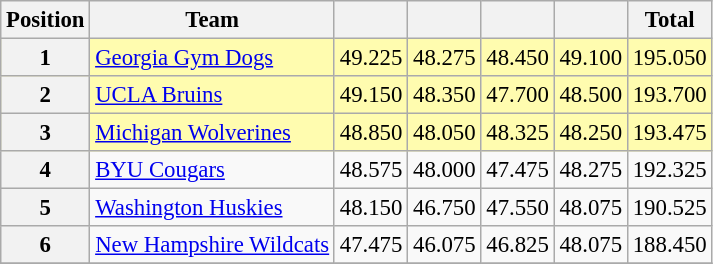<table class="wikitable sortable" style="text-align:center; font-size:95%">
<tr>
<th scope=col>Position</th>
<th scope=col>Team</th>
<th scope=col></th>
<th scope=col></th>
<th scope=col></th>
<th scope=col></th>
<th scope=col>Total</th>
</tr>
<tr bgcolor=fffcaf>
<th scope=row>1</th>
<td align=left><a href='#'>Georgia Gym Dogs</a></td>
<td>49.225</td>
<td>48.275</td>
<td>48.450</td>
<td>49.100</td>
<td>195.050</td>
</tr>
<tr bgcolor=fffcaf>
<th scope=row>2</th>
<td align=left><a href='#'>UCLA Bruins</a></td>
<td>49.150</td>
<td>48.350</td>
<td>47.700</td>
<td>48.500</td>
<td>193.700</td>
</tr>
<tr bgcolor=fffcaf>
<th scope=row>3</th>
<td align=left><a href='#'>Michigan Wolverines</a></td>
<td>48.850</td>
<td>48.050</td>
<td>48.325</td>
<td>48.250</td>
<td>193.475</td>
</tr>
<tr>
<th scope=row>4</th>
<td align=left><a href='#'>BYU Cougars</a></td>
<td>48.575</td>
<td>48.000</td>
<td>47.475</td>
<td>48.275</td>
<td>192.325</td>
</tr>
<tr>
<th scope=row>5</th>
<td align=left><a href='#'>Washington Huskies</a></td>
<td>48.150</td>
<td>46.750</td>
<td>47.550</td>
<td>48.075</td>
<td>190.525</td>
</tr>
<tr>
<th scope=row>6</th>
<td align=left><a href='#'>New Hampshire Wildcats</a></td>
<td>47.475</td>
<td>46.075</td>
<td>46.825</td>
<td>48.075</td>
<td>188.450</td>
</tr>
<tr>
</tr>
</table>
